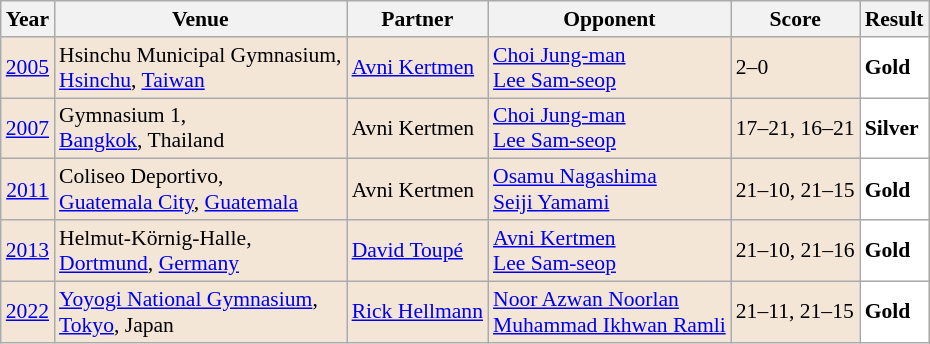<table class="sortable wikitable" style="font-size: 90%;">
<tr>
<th>Year</th>
<th>Venue</th>
<th>Partner</th>
<th>Opponent</th>
<th>Score</th>
<th>Result</th>
</tr>
<tr style="background:#F3E6D7">
<td align="center"><a href='#'>2005</a></td>
<td align="left">Hsinchu Municipal Gymnasium,<br><a href='#'>Hsinchu</a>, <a href='#'>Taiwan</a></td>
<td align="left"> <a href='#'>Avni Kertmen</a></td>
<td align="left"> <a href='#'>Choi Jung-man</a> <br>  <a href='#'>Lee Sam-seop</a></td>
<td align="left">2–0</td>
<td style="text-align:left; background:white"> <strong>Gold</strong></td>
</tr>
<tr style="background:#F3E6D7">
<td align="center"><a href='#'>2007</a></td>
<td align="left">Gymnasium 1,<br><a href='#'>Bangkok</a>, Thailand</td>
<td align="left"> Avni Kertmen</td>
<td align="left"> <a href='#'>Choi Jung-man</a> <br>  <a href='#'>Lee Sam-seop</a></td>
<td align="left">17–21, 16–21</td>
<td style="text-align:left; background:white"> <strong>Silver</strong></td>
</tr>
<tr style="background:#F3E6D7">
<td align="center"><a href='#'>2011</a></td>
<td align="left">Coliseo Deportivo,<br><a href='#'>Guatemala City</a>, <a href='#'>Guatemala</a></td>
<td align="left"> Avni Kertmen</td>
<td align="left"> <a href='#'>Osamu Nagashima</a> <br>  <a href='#'>Seiji Yamami</a></td>
<td align="left">21–10, 21–15</td>
<td style="text-align:left; background:white"> <strong>Gold</strong></td>
</tr>
<tr style="background:#F3E6D7">
<td align="center"><a href='#'>2013</a></td>
<td align="left">Helmut-Körnig-Halle,<br><a href='#'>Dortmund</a>, <a href='#'>Germany</a></td>
<td align="left"> <a href='#'>David Toupé</a></td>
<td align="left"> <a href='#'>Avni Kertmen</a> <br>  <a href='#'>Lee Sam-seop</a></td>
<td align="left">21–10, 21–16</td>
<td style="text-align:left; background:white"> <strong>Gold</strong></td>
</tr>
<tr style="background:#F3E6D7">
<td align="center"><a href='#'>2022</a></td>
<td align="left"><a href='#'>Yoyogi National Gymnasium</a>,<br><a href='#'>Tokyo</a>, Japan</td>
<td align="left"> <a href='#'>Rick Hellmann</a></td>
<td align="left"> <a href='#'>Noor Azwan Noorlan</a><br>  <a href='#'>Muhammad Ikhwan Ramli</a></td>
<td align="left">21–11, 21–15</td>
<td style="text-align:left; background:white"> <strong>Gold</strong></td>
</tr>
</table>
